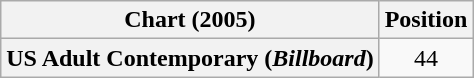<table class="wikitable plainrowheaders" style="text-align:center">
<tr>
<th scope="col">Chart (2005)</th>
<th scope="col">Position</th>
</tr>
<tr>
<th scope="row">US Adult Contemporary (<em>Billboard</em>)</th>
<td>44</td>
</tr>
</table>
